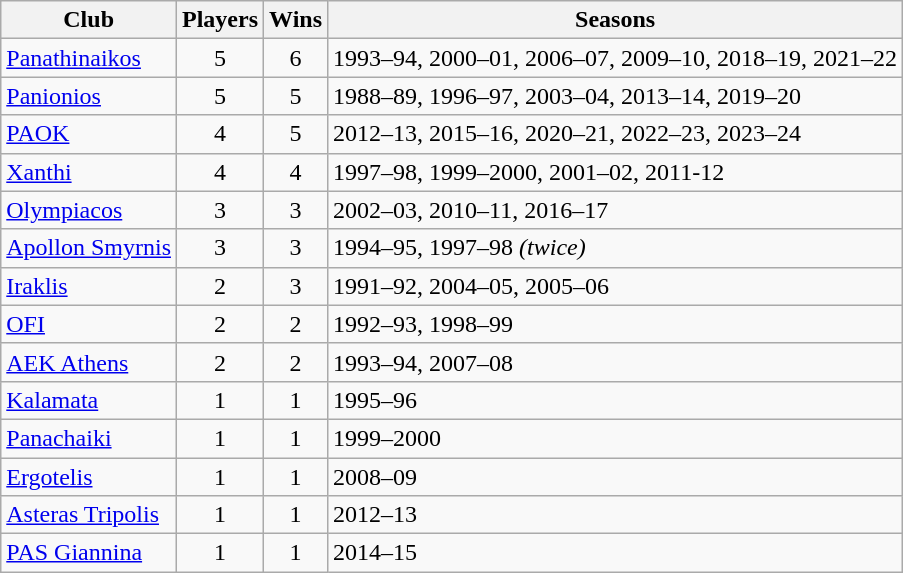<table class="wikitable" style="margin-right: 0;">
<tr text-align:center;">
<th>Club</th>
<th>Players</th>
<th>Wins</th>
<th>Seasons</th>
</tr>
<tr>
<td><a href='#'>Panathinaikos</a></td>
<td align="center">5</td>
<td align="center">6</td>
<td>1993–94, 2000–01, 2006–07, 2009–10, 2018–19, 2021–22</td>
</tr>
<tr>
<td><a href='#'>Panionios</a></td>
<td align="center">5</td>
<td align="center">5</td>
<td>1988–89, 1996–97, 2003–04, 2013–14, 2019–20</td>
</tr>
<tr>
<td><a href='#'>PAOK</a></td>
<td align="center">4</td>
<td align="center">5</td>
<td>2012–13, 2015–16, 2020–21, 2022–23, 2023–24</td>
</tr>
<tr>
<td><a href='#'>Xanthi</a></td>
<td align="center">4</td>
<td align="center">4</td>
<td>1997–98, 1999–2000, 2001–02, 2011-12</td>
</tr>
<tr>
<td><a href='#'>Olympiacos</a></td>
<td align="center">3</td>
<td align="center">3</td>
<td>2002–03, 2010–11, 2016–17</td>
</tr>
<tr>
<td><a href='#'>Apollon Smyrnis</a></td>
<td align="center">3</td>
<td align="center">3</td>
<td>1994–95, 1997–98 <em>(twice)</em></td>
</tr>
<tr>
<td><a href='#'>Iraklis</a></td>
<td align="center">2</td>
<td align="center">3</td>
<td>1991–92, 2004–05, 2005–06</td>
</tr>
<tr>
<td><a href='#'>OFI</a></td>
<td align="center">2</td>
<td align="center">2</td>
<td>1992–93, 1998–99</td>
</tr>
<tr>
<td><a href='#'>AEK Athens</a></td>
<td align="center">2</td>
<td align="center">2</td>
<td>1993–94, 2007–08</td>
</tr>
<tr>
<td><a href='#'>Kalamata</a></td>
<td align="center">1</td>
<td align="center">1</td>
<td>1995–96</td>
</tr>
<tr>
<td><a href='#'>Panachaiki</a></td>
<td align="center">1</td>
<td align="center">1</td>
<td>1999–2000</td>
</tr>
<tr>
<td><a href='#'>Ergotelis</a></td>
<td align="center">1</td>
<td align="center">1</td>
<td>2008–09</td>
</tr>
<tr>
<td><a href='#'>Asteras Tripolis</a></td>
<td align="center">1</td>
<td align="center">1</td>
<td>2012–13</td>
</tr>
<tr>
<td><a href='#'>PAS Giannina</a></td>
<td align="center">1</td>
<td align="center">1</td>
<td>2014–15</td>
</tr>
</table>
